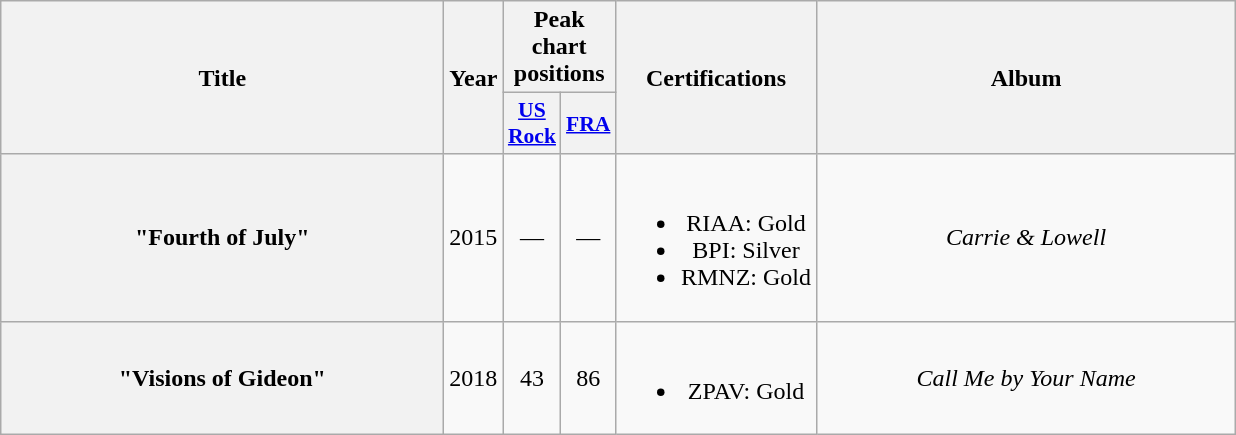<table class="wikitable plainrowheaders" style="text-align:center;">
<tr>
<th scope="col" rowspan="2" style="width:18em;">Title</th>
<th scope="col" rowspan="2" style="width:1em;">Year</th>
<th scope="col" colspan="2" style="width:3em;">Peak chart positions</th>
<th rowspan="2" scope="col">Certifications</th>
<th rowspan="2" scope="col" style="width:17em;">Album</th>
</tr>
<tr>
<th scope="col" style="width:2em;font-size:90%;"><a href='#'>US<br>Rock</a><br></th>
<th scope="col" style="width:2em;font-size:90%;"><a href='#'>FRA</a><br></th>
</tr>
<tr>
<th scope="row">"Fourth of July"</th>
<td>2015</td>
<td>—</td>
<td>—</td>
<td><br><ul><li>RIAA: Gold</li><li>BPI: Silver</li><li>RMNZ: Gold</li></ul></td>
<td><em>Carrie & Lowell</em></td>
</tr>
<tr>
<th scope="row">"Visions of Gideon"</th>
<td>2018</td>
<td>43</td>
<td>86</td>
<td><br><ul><li>ZPAV: Gold</li></ul></td>
<td><em>Call Me by Your Name</em></td>
</tr>
</table>
